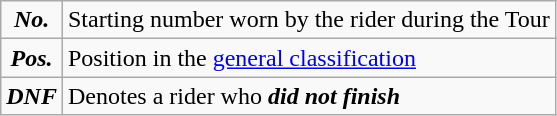<table class="wikitable">
<tr>
<td align=center><strong><em>No.</em></strong></td>
<td>Starting number worn by the rider during the Tour</td>
</tr>
<tr>
<td align=center><strong><em>Pos.</em></strong></td>
<td>Position in the <a href='#'>general classification</a></td>
</tr>
<tr>
<td align=center><strong><em>DNF</em></strong></td>
<td>Denotes a rider who <strong><em>did not finish</em></strong></td>
</tr>
</table>
